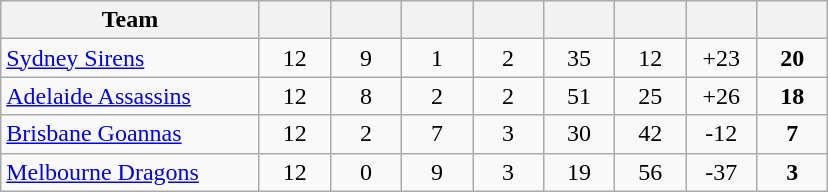<table class="wikitable" style="text-align:center;">
<tr>
<th width=165>Team</th>
<th width=40></th>
<th width=40></th>
<th width=40></th>
<th width=40></th>
<th width=40></th>
<th width=40></th>
<th width=40></th>
<th width=40></th>
</tr>
<tr>
<td style="text-align:left;"><a href='#'>Sydney Sirens</a></td>
<td>12</td>
<td>9</td>
<td>1</td>
<td>2</td>
<td>35</td>
<td>12</td>
<td>+23</td>
<td><strong>20</strong></td>
</tr>
<tr>
<td style="text-align:left;"><a href='#'>Adelaide Assassins</a></td>
<td>12</td>
<td>8</td>
<td>2</td>
<td>2</td>
<td>51</td>
<td>25</td>
<td>+26</td>
<td><strong>18</strong></td>
</tr>
<tr>
<td style="text-align:left;"><a href='#'>Brisbane Goannas</a></td>
<td>12</td>
<td>2</td>
<td>7</td>
<td>3</td>
<td>30</td>
<td>42</td>
<td>-12</td>
<td><strong>7</strong></td>
</tr>
<tr>
<td style="text-align:left;"><a href='#'>Melbourne Dragons</a></td>
<td>12</td>
<td>0</td>
<td>9</td>
<td>3</td>
<td>19</td>
<td>56</td>
<td>-37</td>
<td><strong>3</strong></td>
</tr>
</table>
